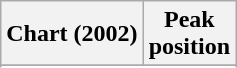<table class="wikitable sortable plainrowheaders" style="text-align:center">
<tr>
<th scope="col">Chart (2002)</th>
<th scope="col">Peak<br> position</th>
</tr>
<tr>
</tr>
<tr>
</tr>
</table>
